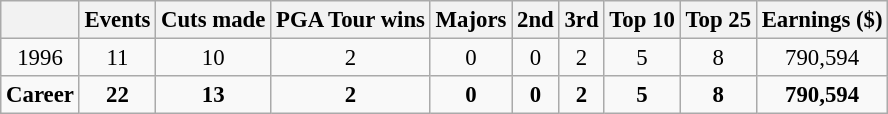<table class=wikitable style="font-size:95%;text-align:center">
<tr>
<th></th>
<th>Events</th>
<th>Cuts made</th>
<th>PGA Tour wins</th>
<th>Majors</th>
<th>2nd</th>
<th>3rd</th>
<th>Top 10</th>
<th>Top 25</th>
<th>Earnings ($)</th>
</tr>
<tr>
<td>1996</td>
<td>11</td>
<td>10</td>
<td>2</td>
<td>0</td>
<td>0</td>
<td>2</td>
<td>5</td>
<td>8</td>
<td>790,594</td>
</tr>
<tr>
<td><strong>Career</strong></td>
<td><strong>22</strong></td>
<td><strong>13</strong></td>
<td><strong>2</strong></td>
<td><strong>0</strong></td>
<td><strong>0</strong></td>
<td><strong>2</strong></td>
<td><strong>5</strong></td>
<td><strong>8</strong></td>
<td><strong>790,594</strong></td>
</tr>
</table>
